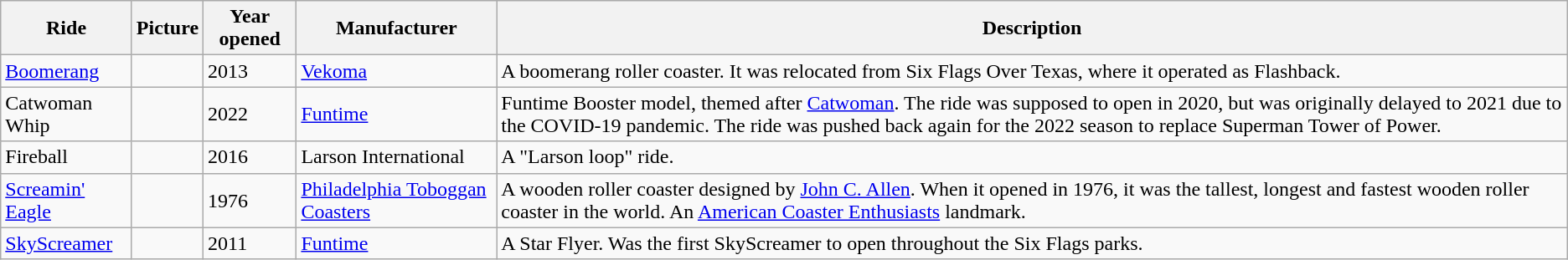<table class="wikitable">
<tr>
<th>Ride</th>
<th>Picture</th>
<th>Year opened</th>
<th>Manufacturer</th>
<th>Description</th>
</tr>
<tr>
<td><a href='#'>Boomerang</a></td>
<td></td>
<td>2013</td>
<td><a href='#'>Vekoma</a></td>
<td>A boomerang roller coaster. It was relocated from Six Flags Over Texas, where it operated as Flashback.</td>
</tr>
<tr>
<td>Catwoman Whip</td>
<td></td>
<td>2022</td>
<td><a href='#'>Funtime</a></td>
<td>Funtime Booster model, themed after <a href='#'>Catwoman</a>. The ride was supposed to open in 2020, but was originally delayed to 2021 due to the COVID-19 pandemic. The ride was pushed back again for the 2022 season to replace Superman Tower of Power.</td>
</tr>
<tr>
<td>Fireball</td>
<td></td>
<td>2016</td>
<td>Larson International</td>
<td>A "Larson loop" ride.</td>
</tr>
<tr>
<td><a href='#'>Screamin' Eagle</a></td>
<td></td>
<td>1976</td>
<td><a href='#'>Philadelphia Toboggan Coasters</a></td>
<td>A wooden roller coaster designed by <a href='#'>John C. Allen</a>. When it opened in 1976, it was the tallest, longest and fastest wooden roller coaster in the world. An <a href='#'>American Coaster Enthusiasts</a> landmark.</td>
</tr>
<tr>
<td><a href='#'>SkyScreamer</a></td>
<td></td>
<td>2011</td>
<td><a href='#'>Funtime</a></td>
<td>A Star Flyer. Was the first SkyScreamer to open throughout the Six Flags parks.</td>
</tr>
</table>
